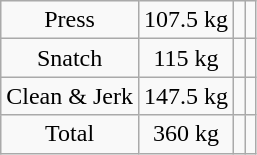<table class = "wikitable" style="text-align:center;">
<tr>
<td>Press</td>
<td>107.5 kg</td>
<td align=left></td>
<td></td>
</tr>
<tr>
<td>Snatch</td>
<td>115 kg</td>
<td align=left></td>
<td></td>
</tr>
<tr>
<td>Clean & Jerk</td>
<td>147.5 kg</td>
<td align=left></td>
<td></td>
</tr>
<tr>
<td>Total</td>
<td>360 kg</td>
<td align=left><br></td>
<td></td>
</tr>
</table>
